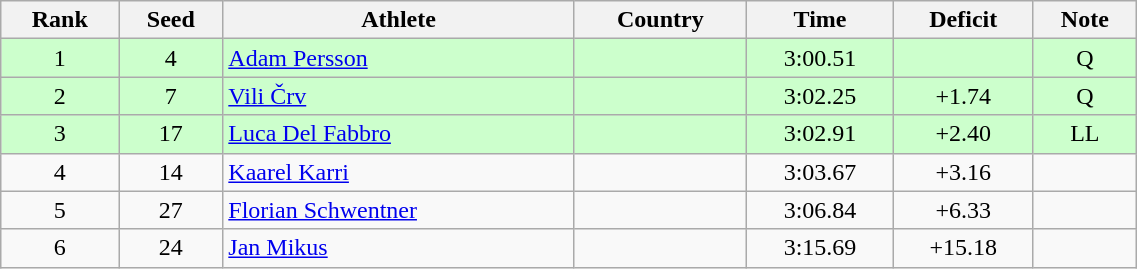<table class="wikitable sortable" style="text-align:center" width=60%>
<tr>
<th>Rank</th>
<th>Seed</th>
<th>Athlete</th>
<th>Country</th>
<th>Time</th>
<th data-sort-type=number>Deficit</th>
<th>Note</th>
</tr>
<tr bgcolor=ccffcc>
<td>1</td>
<td>4</td>
<td align=left><a href='#'>Adam Persson</a></td>
<td align=left></td>
<td>3:00.51</td>
<td></td>
<td>Q</td>
</tr>
<tr bgcolor=ccffcc>
<td>2</td>
<td>7</td>
<td align=left><a href='#'>Vili Črv</a></td>
<td align=left></td>
<td>3:02.25</td>
<td>+1.74</td>
<td>Q</td>
</tr>
<tr bgcolor=ccffcc>
<td>3</td>
<td>17</td>
<td align=left><a href='#'>Luca Del Fabbro</a></td>
<td align=left></td>
<td>3:02.91</td>
<td>+2.40</td>
<td>LL</td>
</tr>
<tr>
<td>4</td>
<td>14</td>
<td align=left><a href='#'>Kaarel Karri</a></td>
<td align=left></td>
<td>3:03.67</td>
<td>+3.16</td>
<td></td>
</tr>
<tr>
<td>5</td>
<td>27</td>
<td align=left><a href='#'>Florian Schwentner</a></td>
<td align=left></td>
<td>3:06.84</td>
<td>+6.33</td>
<td></td>
</tr>
<tr>
<td>6</td>
<td>24</td>
<td align=left><a href='#'>Jan Mikus</a></td>
<td align=left></td>
<td>3:15.69</td>
<td>+15.18</td>
<td></td>
</tr>
</table>
